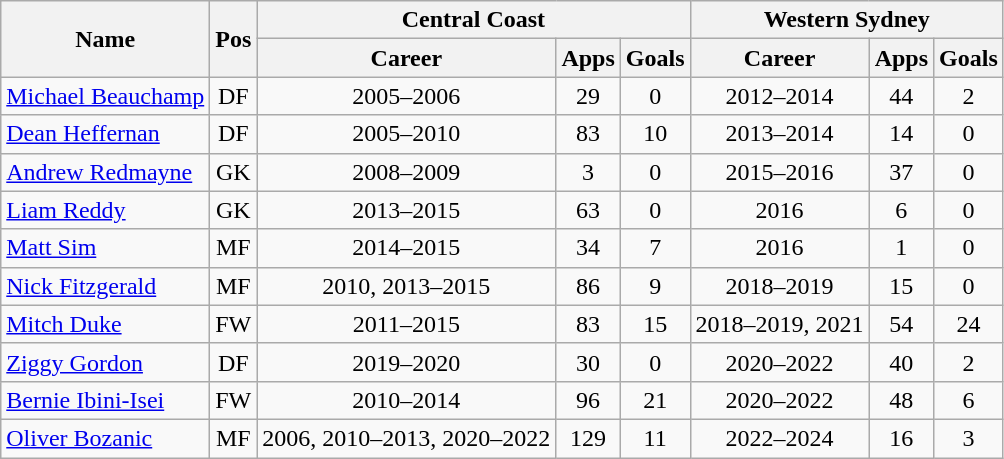<table class="wikitable" style="text-align: center">
<tr>
<th rowspan=2>Name</th>
<th rowspan=2>Pos</th>
<th colspan=3>Central Coast</th>
<th colspan=3>Western Sydney</th>
</tr>
<tr>
<th>Career</th>
<th>Apps</th>
<th>Goals</th>
<th>Career</th>
<th>Apps</th>
<th>Goals</th>
</tr>
<tr>
<td align=left><a href='#'>Michael Beauchamp</a></td>
<td>DF</td>
<td>2005–2006</td>
<td>29</td>
<td>0</td>
<td>2012–2014</td>
<td>44</td>
<td>2</td>
</tr>
<tr>
<td align=left><a href='#'>Dean Heffernan</a></td>
<td>DF</td>
<td>2005–2010</td>
<td>83</td>
<td>10</td>
<td>2013–2014</td>
<td>14</td>
<td>0</td>
</tr>
<tr>
<td align=left><a href='#'>Andrew Redmayne</a></td>
<td>GK</td>
<td>2008–2009</td>
<td>3</td>
<td>0</td>
<td>2015–2016</td>
<td>37</td>
<td>0</td>
</tr>
<tr>
<td align=left><a href='#'>Liam Reddy</a></td>
<td>GK</td>
<td>2013–2015</td>
<td>63</td>
<td>0</td>
<td>2016</td>
<td>6</td>
<td>0</td>
</tr>
<tr>
<td align=left><a href='#'>Matt Sim</a></td>
<td>MF</td>
<td>2014–2015</td>
<td>34</td>
<td>7</td>
<td>2016</td>
<td>1</td>
<td>0</td>
</tr>
<tr>
<td align=left><a href='#'>Nick Fitzgerald</a></td>
<td>MF</td>
<td>2010, 2013–2015</td>
<td>86</td>
<td>9</td>
<td>2018–2019</td>
<td>15</td>
<td>0</td>
</tr>
<tr>
<td align=left><a href='#'>Mitch Duke</a></td>
<td>FW</td>
<td>2011–2015</td>
<td>83</td>
<td>15</td>
<td>2018–2019, 2021</td>
<td>54</td>
<td>24</td>
</tr>
<tr>
<td align=left><a href='#'>Ziggy Gordon</a></td>
<td>DF</td>
<td>2019–2020</td>
<td>30</td>
<td>0</td>
<td>2020–2022</td>
<td>40</td>
<td>2</td>
</tr>
<tr>
<td align=left><a href='#'>Bernie Ibini-Isei</a></td>
<td>FW</td>
<td>2010–2014</td>
<td>96</td>
<td>21</td>
<td>2020–2022</td>
<td>48</td>
<td>6</td>
</tr>
<tr>
<td align=left><a href='#'>Oliver Bozanic</a></td>
<td>MF</td>
<td>2006, 2010–2013, 2020–2022</td>
<td>129</td>
<td>11</td>
<td>2022–2024</td>
<td>16</td>
<td>3</td>
</tr>
</table>
